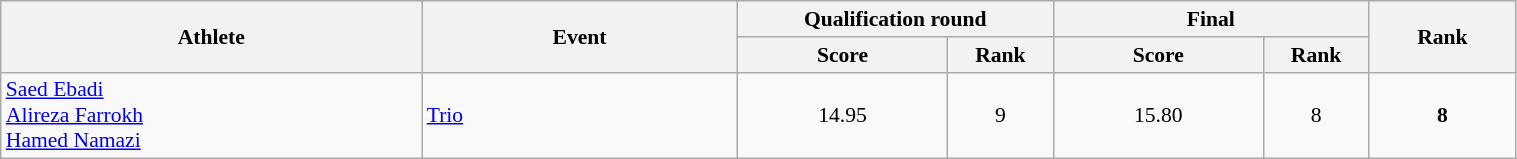<table class="wikitable" width="80%" style="text-align:center; font-size:90%">
<tr>
<th rowspan="2" width="20%">Athlete</th>
<th rowspan="2" width="15%">Event</th>
<th colspan="2" width="15%">Qualification round</th>
<th colspan="2" width="15%">Final</th>
<th rowspan="2" width="7%">Rank</th>
</tr>
<tr>
<th width="10%">Score</th>
<th>Rank</th>
<th width="10%">Score</th>
<th>Rank</th>
</tr>
<tr>
<td align="left"><a href='#'>Saed Ebadi</a><br><a href='#'>Alireza Farrokh</a><br><a href='#'>Hamed Namazi</a></td>
<td align="left"><a href='#'>Trio</a></td>
<td>14.95</td>
<td>9 <strong></strong></td>
<td>15.80</td>
<td>8</td>
<td><strong>8</strong></td>
</tr>
</table>
